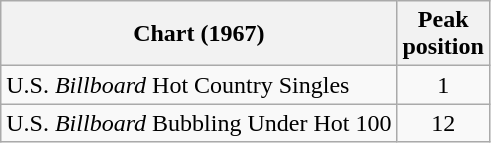<table class="wikitable sortable">
<tr>
<th align="left">Chart (1967)</th>
<th align="center">Peak<br>position</th>
</tr>
<tr>
<td align="left">U.S. <em>Billboard</em> Hot Country Singles</td>
<td align="center">1</td>
</tr>
<tr>
<td align="left">U.S. <em>Billboard</em> Bubbling Under Hot 100</td>
<td align="center">12</td>
</tr>
</table>
